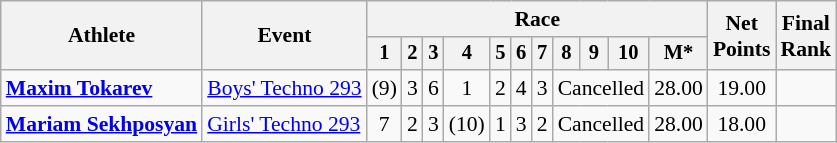<table class="wikitable" style="font-size:90%">
<tr>
<th rowspan="2">Athlete</th>
<th rowspan="2">Event</th>
<th colspan=11>Race</th>
<th rowspan=2>Net<br>Points</th>
<th rowspan=2>Final <br>Rank</th>
</tr>
<tr style="font-size:95%">
<th>1</th>
<th>2</th>
<th>3</th>
<th>4</th>
<th>5</th>
<th>6</th>
<th>7</th>
<th>8</th>
<th>9</th>
<th>10</th>
<th>M*</th>
</tr>
<tr align=center>
<td align=left><strong><a href='#'>Maxim Tokarev</a></strong></td>
<td align=left><a href='#'>Boys' Techno 293</a></td>
<td>(9)</td>
<td>3</td>
<td>6</td>
<td>1</td>
<td>2</td>
<td>4</td>
<td>3</td>
<td colspan=3>Cancelled</td>
<td>28.00</td>
<td>19.00</td>
<td></td>
</tr>
<tr align=center>
<td align=left><strong><a href='#'>Mariam Sekhposyan</a></strong></td>
<td align=left><a href='#'>Girls' Techno 293</a></td>
<td>7</td>
<td>2</td>
<td>3</td>
<td>(10)</td>
<td>1</td>
<td>3</td>
<td>2</td>
<td colspan=3>Cancelled</td>
<td>28.00</td>
<td>18.00</td>
<td></td>
</tr>
</table>
